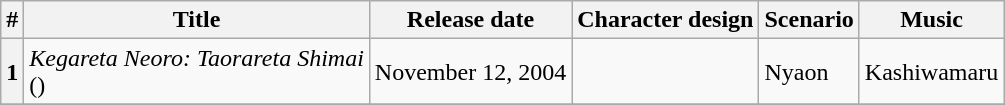<table class="wikitable" style="white-space:nowrap">
<tr>
<th>#</th>
<th>Title</th>
<th>Release date</th>
<th>Character design</th>
<th>Scenario</th>
<th>Music</th>
</tr>
<tr>
<th>1</th>
<td><em>Kegareta Neoro: Taorareta Shimai</em><br>()</td>
<td>November 12, 2004</td>
<td></td>
<td>Nyaon<br></td>
<td>Kashiwamaru</td>
</tr>
<tr>
</tr>
</table>
